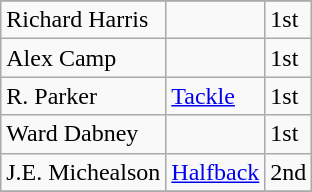<table class="wikitable">
<tr>
</tr>
<tr>
<td>Richard Harris</td>
<td></td>
<td>1st</td>
</tr>
<tr>
<td>Alex Camp</td>
<td></td>
<td>1st</td>
</tr>
<tr>
<td>R. Parker</td>
<td><a href='#'>Tackle</a></td>
<td>1st</td>
</tr>
<tr>
<td>Ward Dabney</td>
<td></td>
<td>1st</td>
</tr>
<tr>
<td>J.E. Michealson</td>
<td><a href='#'>Halfback</a></td>
<td>2nd</td>
</tr>
<tr>
</tr>
</table>
